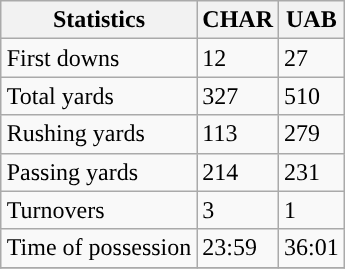<table class="wikitable" style="float: right;">
<tr>
<th>Statistics</th>
<th>CHAR</th>
<th>UAB</th>
</tr>
<tr>
<td>First downs</td>
<td>12</td>
<td>27</td>
</tr>
<tr>
<td>Total yards</td>
<td>327</td>
<td>510</td>
</tr>
<tr>
<td>Rushing yards</td>
<td>113</td>
<td>279</td>
</tr>
<tr>
<td>Passing yards</td>
<td>214</td>
<td>231</td>
</tr>
<tr>
<td>Turnovers</td>
<td>3</td>
<td>1</td>
</tr>
<tr>
<td>Time of possession</td>
<td>23:59</td>
<td>36:01</td>
</tr>
<tr>
</tr>
</table>
